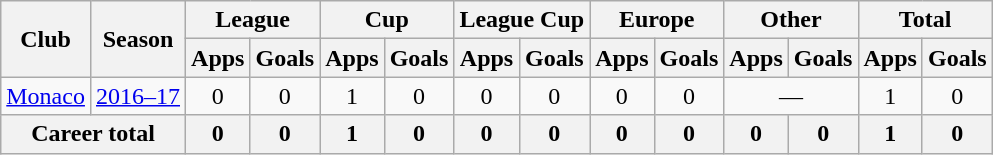<table class="wikitable" style="font-size:100%; text-align: center;">
<tr>
<th rowspan="2">Club</th>
<th rowspan="2">Season</th>
<th colspan="2">League</th>
<th colspan="2">Cup</th>
<th colspan="2">League Cup</th>
<th colspan="2">Europe</th>
<th colspan="2">Other</th>
<th colspan="2">Total</th>
</tr>
<tr>
<th>Apps</th>
<th>Goals</th>
<th>Apps</th>
<th>Goals</th>
<th>Apps</th>
<th>Goals</th>
<th>Apps</th>
<th>Goals</th>
<th>Apps</th>
<th>Goals</th>
<th>Apps</th>
<th>Goals</th>
</tr>
<tr>
<td rowspan="1" valign="center"><a href='#'>Monaco</a></td>
<td><a href='#'>2016–17</a></td>
<td>0</td>
<td>0</td>
<td>1</td>
<td>0</td>
<td>0</td>
<td>0</td>
<td>0</td>
<td>0</td>
<td colspan="2">—</td>
<td>1</td>
<td>0</td>
</tr>
<tr>
<th colspan="2">Career total</th>
<th>0</th>
<th>0</th>
<th>1</th>
<th>0</th>
<th>0</th>
<th>0</th>
<th>0</th>
<th>0</th>
<th>0</th>
<th>0</th>
<th>1</th>
<th>0</th>
</tr>
</table>
